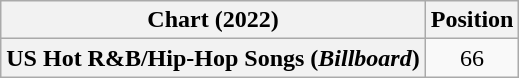<table class="wikitable plainrowheaders" style="text-align:center">
<tr>
<th scope="col">Chart (2022)</th>
<th scope="col">Position</th>
</tr>
<tr>
<th scope="row">US Hot R&B/Hip-Hop Songs (<em>Billboard</em>)</th>
<td>66</td>
</tr>
</table>
